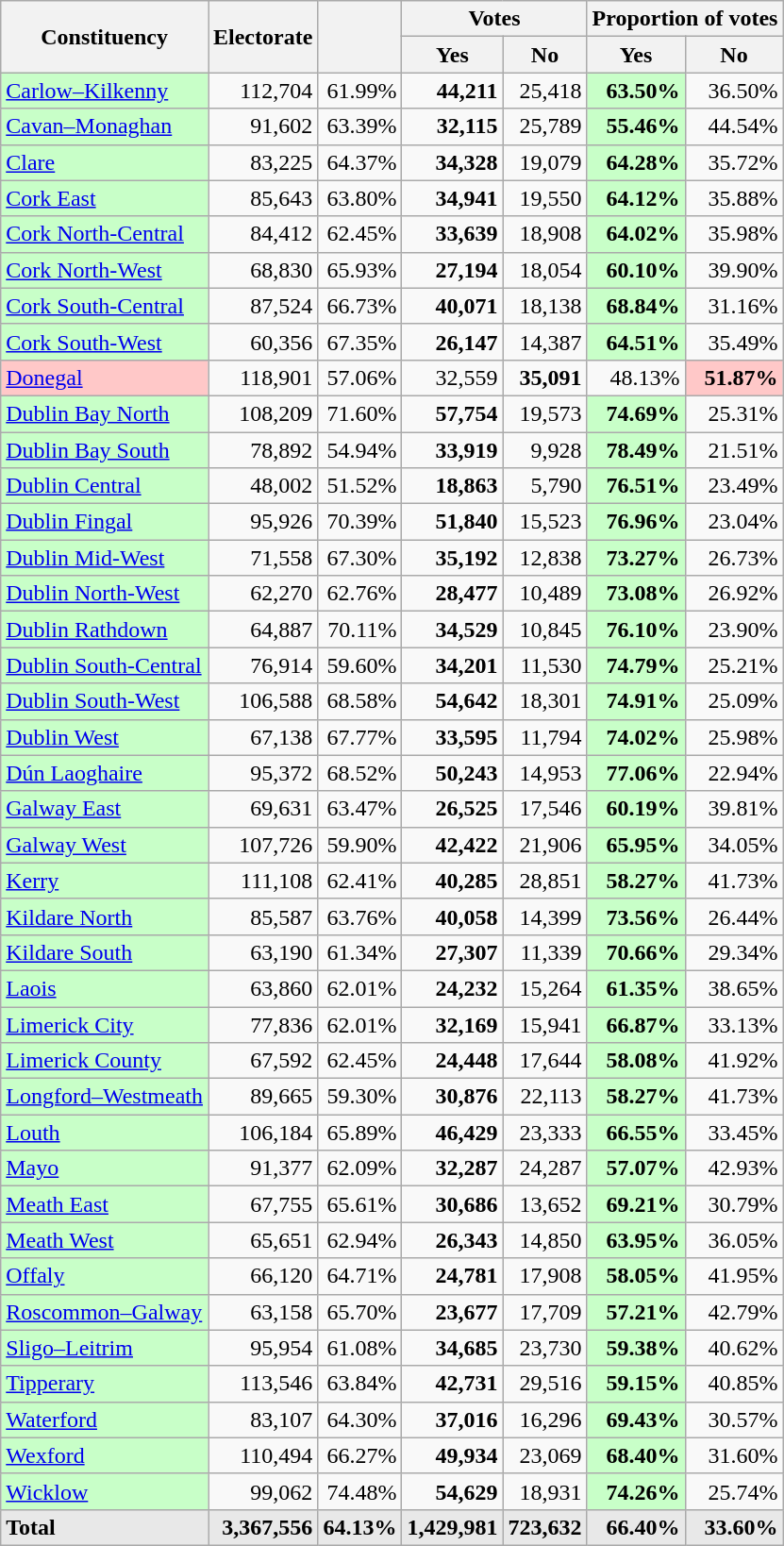<table class="wikitable sortable">
<tr>
<th rowspan=2>Constituency</th>
<th rowspan=2>Electorate</th>
<th rowspan=2></th>
<th colspan=2>Votes</th>
<th colspan=2>Proportion of votes</th>
</tr>
<tr>
<th>Yes</th>
<th>No</th>
<th>Yes</th>
<th>No</th>
</tr>
<tr>
<td style="background:#c8ffc8;"><a href='#'>Carlow–Kilkenny</a></td>
<td style="text-align: right;">112,704</td>
<td style="text-align: right;">61.99%</td>
<td style="text-align: right;"><strong>44,211</strong></td>
<td style="text-align: right;">25,418</td>
<td style="text-align: right; background:#c8ffc8;"><strong>63.50%</strong></td>
<td style="text-align: right;">36.50%</td>
</tr>
<tr>
<td style="background:#c8ffc8;"><a href='#'>Cavan–Monaghan</a></td>
<td style="text-align: right;">91,602</td>
<td style="text-align: right;">63.39%</td>
<td style="text-align: right;"><strong>32,115</strong></td>
<td style="text-align: right;">25,789</td>
<td style="text-align: right; background:#c8ffc8;"><strong>55.46%</strong></td>
<td style="text-align: right;">44.54%</td>
</tr>
<tr>
<td style="background:#c8ffc8;"><a href='#'>Clare</a></td>
<td style="text-align: right;">83,225</td>
<td style="text-align: right;">64.37%</td>
<td style="text-align: right;"><strong>34,328</strong></td>
<td style="text-align: right;">19,079</td>
<td style="text-align: right; background:#c8ffc8;"><strong>64.28%</strong></td>
<td style="text-align: right;">35.72%</td>
</tr>
<tr>
<td style="background:#c8ffc8;"><a href='#'>Cork East</a></td>
<td style="text-align: right;">85,643</td>
<td style="text-align: right;">63.80%</td>
<td style="text-align: right;"><strong>34,941</strong></td>
<td style="text-align: right;">19,550</td>
<td style="text-align: right; background:#c8ffc8;"><strong>64.12%</strong></td>
<td style="text-align: right;">35.88%</td>
</tr>
<tr>
<td style="background:#c8ffc8;"><a href='#'>Cork North-Central</a></td>
<td style="text-align: right;">84,412</td>
<td style="text-align: right;">62.45%</td>
<td style="text-align: right;"><strong>33,639</strong></td>
<td style="text-align: right;">18,908</td>
<td style="text-align: right; background:#c8ffc8;"><strong>64.02%</strong></td>
<td style="text-align: right;">35.98%</td>
</tr>
<tr>
<td style="background:#c8ffc8;"><a href='#'>Cork North-West</a></td>
<td style="text-align: right;">68,830</td>
<td style="text-align: right;">65.93%</td>
<td style="text-align: right;"><strong>27,194</strong></td>
<td style="text-align: right;">18,054</td>
<td style="text-align: right; background:#c8ffc8;"><strong>60.10%</strong></td>
<td style="text-align: right;">39.90%</td>
</tr>
<tr>
<td style="background:#c8ffc8;"><a href='#'>Cork South-Central</a></td>
<td style="text-align: right;">87,524</td>
<td style="text-align: right;">66.73%</td>
<td style="text-align: right;"><strong>40,071</strong></td>
<td style="text-align: right;">18,138</td>
<td style="text-align: right; background:#c8ffc8;"><strong>68.84%</strong></td>
<td style="text-align: right;">31.16%</td>
</tr>
<tr>
<td style="background:#c8ffc8;"><a href='#'>Cork South-West</a></td>
<td style="text-align: right;">60,356</td>
<td style="text-align: right;">67.35%</td>
<td style="text-align: right;"><strong>26,147</strong></td>
<td style="text-align: right;">14,387</td>
<td style="text-align: right; background:#c8ffc8;"><strong>64.51%</strong></td>
<td style="text-align: right;">35.49%</td>
</tr>
<tr>
<td style="background:#ffc8c8;"><a href='#'>Donegal</a></td>
<td style="text-align: right;">118,901</td>
<td style="text-align: right;">57.06%</td>
<td style="text-align: right;">32,559</td>
<td style="text-align: right;"><strong>35,091</strong></td>
<td style="text-align: right;">48.13%</td>
<td style="text-align: right; background:#ffc8c8;"><strong>51.87%</strong></td>
</tr>
<tr>
<td style="background:#c8ffc8;"><a href='#'>Dublin Bay North</a></td>
<td style="text-align: right;">108,209</td>
<td style="text-align: right;">71.60%</td>
<td style="text-align: right;"><strong>57,754</strong></td>
<td style="text-align: right;">19,573</td>
<td style="text-align: right; background:#c8ffc8;"><strong>74.69%</strong></td>
<td style="text-align: right;">25.31%</td>
</tr>
<tr>
<td style="background:#c8ffc8;"><a href='#'>Dublin Bay South</a></td>
<td style="text-align: right;">78,892</td>
<td style="text-align: right;">54.94%</td>
<td style="text-align: right;"><strong>33,919</strong></td>
<td style="text-align: right;">9,928</td>
<td style="text-align: right; background:#c8ffc8;"><strong>78.49%</strong></td>
<td style="text-align: right;">21.51%</td>
</tr>
<tr>
<td style="background:#c8ffc8;"><a href='#'>Dublin Central</a></td>
<td style="text-align: right;">48,002</td>
<td style="text-align: right;">51.52%</td>
<td style="text-align: right;"><strong>18,863</strong></td>
<td style="text-align: right;">5,790</td>
<td style="text-align: right; background:#c8ffc8;"><strong>76.51%</strong></td>
<td style="text-align: right;">23.49%</td>
</tr>
<tr>
<td style="background:#c8ffc8;"><a href='#'>Dublin Fingal</a></td>
<td style="text-align: right;">95,926</td>
<td style="text-align: right;">70.39%</td>
<td style="text-align: right;"><strong>51,840</strong></td>
<td style="text-align: right;">15,523</td>
<td style="text-align: right; background:#c8ffc8;"><strong>76.96%</strong></td>
<td style="text-align: right;">23.04%</td>
</tr>
<tr>
<td style="background:#c8ffc8;"><a href='#'>Dublin Mid-West</a></td>
<td style="text-align: right;">71,558</td>
<td style="text-align: right;">67.30%</td>
<td style="text-align: right;"><strong>35,192</strong></td>
<td style="text-align: right;">12,838</td>
<td style="text-align: right; background:#c8ffc8;"><strong>73.27%</strong></td>
<td style="text-align: right;">26.73%</td>
</tr>
<tr>
<td style="background:#c8ffc8;"><a href='#'>Dublin North-West</a></td>
<td style="text-align: right;">62,270</td>
<td style="text-align: right;">62.76%</td>
<td style="text-align: right;"><strong>28,477</strong></td>
<td style="text-align: right;">10,489</td>
<td style="text-align: right; background:#c8ffc8;"><strong>73.08%</strong></td>
<td style="text-align: right;">26.92%</td>
</tr>
<tr>
<td style="background:#c8ffc8;"><a href='#'>Dublin Rathdown</a></td>
<td style="text-align: right;">64,887</td>
<td style="text-align: right;">70.11%</td>
<td style="text-align: right;"><strong>34,529</strong></td>
<td style="text-align: right;">10,845</td>
<td style="text-align: right; background:#c8ffc8;"><strong>76.10%</strong></td>
<td style="text-align: right;">23.90%</td>
</tr>
<tr>
<td style="background:#c8ffc8;"><a href='#'>Dublin South-Central</a></td>
<td style="text-align: right;">76,914</td>
<td style="text-align: right;">59.60%</td>
<td style="text-align: right;"><strong>34,201</strong></td>
<td style="text-align: right;">11,530</td>
<td style="text-align: right; background:#c8ffc8;"><strong>74.79%</strong></td>
<td style="text-align: right;">25.21%</td>
</tr>
<tr>
<td style="background:#c8ffc8;"><a href='#'>Dublin South-West</a></td>
<td style="text-align: right;">106,588</td>
<td style="text-align: right;">68.58%</td>
<td style="text-align: right;"><strong>54,642</strong></td>
<td style="text-align: right;">18,301</td>
<td style="text-align: right; background:#c8ffc8;"><strong>74.91%</strong></td>
<td style="text-align: right;">25.09%</td>
</tr>
<tr>
<td style="background:#c8ffc8;"><a href='#'>Dublin West</a></td>
<td style="text-align: right;">67,138</td>
<td style="text-align: right;">67.77%</td>
<td style="text-align: right;"><strong>33,595</strong></td>
<td style="text-align: right;">11,794</td>
<td style="text-align: right; background:#c8ffc8;"><strong>74.02%</strong></td>
<td style="text-align: right;">25.98%</td>
</tr>
<tr>
<td style="background:#c8ffc8;"><a href='#'>Dún Laoghaire</a></td>
<td style="text-align: right;">95,372</td>
<td style="text-align: right;">68.52%</td>
<td style="text-align: right;"><strong>50,243</strong></td>
<td style="text-align: right;">14,953</td>
<td style="text-align: right; background:#c8ffc8;"><strong>77.06%</strong></td>
<td style="text-align: right;">22.94%</td>
</tr>
<tr>
<td style="background:#c8ffc8;"><a href='#'>Galway East</a></td>
<td style="text-align: right;">69,631</td>
<td style="text-align: right;">63.47%</td>
<td style="text-align: right;"><strong>26,525</strong></td>
<td style="text-align: right;">17,546</td>
<td style="text-align: right; background:#c8ffc8;"><strong>60.19%</strong></td>
<td style="text-align: right;">39.81%</td>
</tr>
<tr>
<td style="background:#c8ffc8;"><a href='#'>Galway West</a></td>
<td style="text-align: right;">107,726</td>
<td style="text-align: right;">59.90%</td>
<td style="text-align: right;"><strong>42,422</strong></td>
<td style="text-align: right;">21,906</td>
<td style="text-align: right; background:#c8ffc8;"><strong>65.95%</strong></td>
<td style="text-align: right;">34.05%</td>
</tr>
<tr>
<td style="background:#c8ffc8;"><a href='#'>Kerry</a></td>
<td style="text-align: right;">111,108</td>
<td style="text-align: right;">62.41%</td>
<td style="text-align: right;"><strong>40,285</strong></td>
<td style="text-align: right;">28,851</td>
<td style="text-align: right; background:#c8ffc8;"><strong>58.27%</strong></td>
<td style="text-align: right;">41.73%</td>
</tr>
<tr>
<td style="background:#c8ffc8;"><a href='#'>Kildare North</a></td>
<td style="text-align: right;">85,587</td>
<td style="text-align: right;">63.76%</td>
<td style="text-align: right;"><strong>40,058</strong></td>
<td style="text-align: right;">14,399</td>
<td style="text-align: right; background:#c8ffc8;"><strong>73.56%</strong></td>
<td style="text-align: right;">26.44%</td>
</tr>
<tr>
<td style="background:#c8ffc8;"><a href='#'>Kildare South</a></td>
<td style="text-align: right;">63,190</td>
<td style="text-align: right;">61.34%</td>
<td style="text-align: right;"><strong>27,307</strong></td>
<td style="text-align: right;">11,339</td>
<td style="text-align: right; background:#c8ffc8;"><strong>70.66%</strong></td>
<td style="text-align: right;">29.34%</td>
</tr>
<tr>
<td style="background:#c8ffc8;"><a href='#'>Laois</a></td>
<td style="text-align: right;">63,860</td>
<td style="text-align: right;">62.01%</td>
<td style="text-align: right;"><strong>24,232</strong></td>
<td style="text-align: right;">15,264</td>
<td style="text-align: right; background:#c8ffc8;"><strong>61.35%</strong></td>
<td style="text-align: right;">38.65%</td>
</tr>
<tr>
<td style="background:#c8ffc8;"><a href='#'>Limerick City</a></td>
<td style="text-align: right;">77,836</td>
<td style="text-align: right;">62.01%</td>
<td style="text-align: right;"><strong>32,169</strong></td>
<td style="text-align: right;">15,941</td>
<td style="text-align: right; background:#c8ffc8;"><strong>66.87%</strong></td>
<td style="text-align: right;">33.13%</td>
</tr>
<tr>
<td style="background:#c8ffc8;"><a href='#'>Limerick County</a></td>
<td style="text-align: right;">67,592</td>
<td style="text-align: right;">62.45%</td>
<td style="text-align: right;"><strong>24,448</strong></td>
<td style="text-align: right;">17,644</td>
<td style="text-align: right; background:#c8ffc8;"><strong>58.08%</strong></td>
<td style="text-align: right;">41.92%</td>
</tr>
<tr>
<td style="background:#c8ffc8;"><a href='#'>Longford–Westmeath</a></td>
<td style="text-align: right;">89,665</td>
<td style="text-align: right;">59.30%</td>
<td style="text-align: right;"><strong>30,876</strong></td>
<td style="text-align: right;">22,113</td>
<td style="text-align: right; background:#c8ffc8;"><strong>58.27%</strong></td>
<td style="text-align: right;">41.73%</td>
</tr>
<tr>
<td style="background:#c8ffc8;"><a href='#'>Louth</a></td>
<td style="text-align: right;">106,184</td>
<td style="text-align: right;">65.89%</td>
<td style="text-align: right;"><strong>46,429</strong></td>
<td style="text-align: right;">23,333</td>
<td style="text-align: right; background:#c8ffc8;"><strong>66.55%</strong></td>
<td style="text-align: right;">33.45%</td>
</tr>
<tr>
<td style="background:#c8ffc8;"><a href='#'>Mayo</a></td>
<td style="text-align: right;">91,377</td>
<td style="text-align: right;">62.09%</td>
<td style="text-align: right;"><strong>32,287</strong></td>
<td style="text-align: right;">24,287</td>
<td style="text-align: right; background:#c8ffc8;"><strong>57.07%</strong></td>
<td style="text-align: right;">42.93%</td>
</tr>
<tr>
<td style="background:#c8ffc8;"><a href='#'>Meath East</a></td>
<td style="text-align: right;">67,755</td>
<td style="text-align: right;">65.61%</td>
<td style="text-align: right;"><strong>30,686</strong></td>
<td style="text-align: right;">13,652</td>
<td style="text-align: right; background:#c8ffc8;"><strong>69.21%</strong></td>
<td style="text-align: right;">30.79%</td>
</tr>
<tr>
<td style="background:#c8ffc8;"><a href='#'>Meath West</a></td>
<td style="text-align: right;">65,651</td>
<td style="text-align: right;">62.94%</td>
<td style="text-align: right;"><strong>26,343</strong></td>
<td style="text-align: right;">14,850</td>
<td style="text-align: right; background:#c8ffc8;"><strong>63.95%</strong></td>
<td style="text-align: right;">36.05%</td>
</tr>
<tr>
<td style="background:#c8ffc8;"><a href='#'>Offaly</a></td>
<td style="text-align: right;">66,120</td>
<td style="text-align: right;">64.71%</td>
<td style="text-align: right;"><strong>24,781</strong></td>
<td style="text-align: right;">17,908</td>
<td style="text-align: right; background:#c8ffc8;"><strong>58.05%</strong></td>
<td style="text-align: right;">41.95%</td>
</tr>
<tr>
<td style="background:#c8ffc8;"><a href='#'>Roscommon–Galway</a></td>
<td style="text-align: right;">63,158</td>
<td style="text-align: right;">65.70%</td>
<td style="text-align: right;"><strong>23,677</strong></td>
<td style="text-align: right;">17,709</td>
<td style="text-align: right; background:#c8ffc8;"><strong>57.21%</strong></td>
<td style="text-align: right;">42.79%</td>
</tr>
<tr>
<td style="background:#c8ffc8;"><a href='#'>Sligo–Leitrim</a></td>
<td style="text-align: right;">95,954</td>
<td style="text-align: right;">61.08%</td>
<td style="text-align: right;"><strong>34,685</strong></td>
<td style="text-align: right;">23,730</td>
<td style="text-align: right; background:#c8ffc8;"><strong>59.38%</strong></td>
<td style="text-align: right;">40.62%</td>
</tr>
<tr>
<td style="background:#c8ffc8;"><a href='#'>Tipperary</a></td>
<td style="text-align: right;">113,546</td>
<td style="text-align: right;">63.84%</td>
<td style="text-align: right;"><strong>42,731</strong></td>
<td style="text-align: right;">29,516</td>
<td style="text-align: right; background:#c8ffc8;"><strong>59.15%</strong></td>
<td style="text-align: right;">40.85%</td>
</tr>
<tr>
<td style="background:#c8ffc8;"><a href='#'>Waterford</a></td>
<td style="text-align: right;">83,107</td>
<td style="text-align: right;">64.30%</td>
<td style="text-align: right;"><strong>37,016</strong></td>
<td style="text-align: right;">16,296</td>
<td style="text-align: right; background:#c8ffc8;"><strong>69.43%</strong></td>
<td style="text-align: right;">30.57%</td>
</tr>
<tr>
<td style="background:#c8ffc8;"><a href='#'>Wexford</a></td>
<td style="text-align: right;">110,494</td>
<td style="text-align: right;">66.27%</td>
<td style="text-align: right;"><strong>49,934</strong></td>
<td style="text-align: right;">23,069</td>
<td style="text-align: right; background:#c8ffc8;"><strong>68.40%</strong></td>
<td style="text-align: right;">31.60%</td>
</tr>
<tr>
<td style="background:#c8ffc8;"><a href='#'>Wicklow</a></td>
<td style="text-align: right;">99,062</td>
<td style="text-align: right;">74.48%</td>
<td style="text-align: right;"><strong>54,629</strong></td>
<td style="text-align: right;">18,931</td>
<td style="text-align: right; background:#c8ffc8;"><strong>74.26%</strong></td>
<td style="text-align: right;">25.74%</td>
</tr>
<tr class="sortbottom" style="font-weight:bold; background:rgb(232,232,232);">
<td>Total</td>
<td style="text-align: right;">3,367,556</td>
<td style="text-align: right;">64.13%</td>
<td style="text-align: right;"><strong>1,429,981</strong></td>
<td style="text-align: right;">723,632</td>
<td style="text-align: right;">66.40%</td>
<td style="text-align: right;">33.60%</td>
</tr>
</table>
